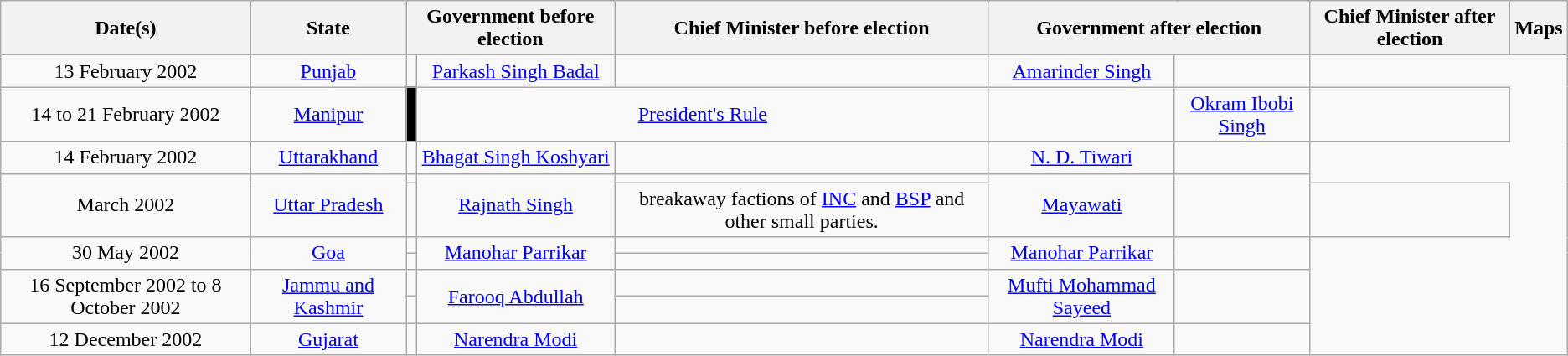<table class="wikitable sortable" style="text-align:center;">
<tr>
<th>Date(s)</th>
<th>State</th>
<th colspan="2">Government before election</th>
<th>Chief Minister before election</th>
<th colspan="2">Government after election</th>
<th>Chief Minister after election</th>
<th>Maps</th>
</tr>
<tr>
<td>13 February 2002</td>
<td><a href='#'>Punjab</a></td>
<td></td>
<td><a href='#'>Parkash Singh Badal</a></td>
<td></td>
<td><a href='#'>Amarinder Singh</a></td>
<td></td>
</tr>
<tr>
<td>14 to 21 February 2002</td>
<td><a href='#'>Manipur</a></td>
<td bgcolor="#000000"></td>
<td colspan="2" align="center"><a href='#'>President's Rule</a></td>
<td></td>
<td><a href='#'>Okram Ibobi Singh</a></td>
<td></td>
</tr>
<tr>
<td>14 February 2002</td>
<td><a href='#'>Uttarakhand</a></td>
<td></td>
<td><a href='#'>Bhagat Singh Koshyari</a></td>
<td></td>
<td><a href='#'>N. D. Tiwari</a></td>
<td></td>
</tr>
<tr>
<td rowspan="2">March 2002</td>
<td rowspan="2"><a href='#'>Uttar Pradesh</a></td>
<td></td>
<td rowspan="2"><a href='#'>Rajnath Singh</a></td>
<td></td>
<td rowspan="2"><a href='#'>Mayawati</a></td>
<td rowspan="2"></td>
</tr>
<tr>
<td></td>
<td>breakaway factions of <a href='#'>INC</a> and <a href='#'>BSP</a> and other small parties.</td>
<td></td>
</tr>
<tr>
<td rowspan="2">30 May 2002</td>
<td rowspan="2"><a href='#'>Goa</a></td>
<td></td>
<td rowspan="2"><a href='#'>Manohar Parrikar</a></td>
<td></td>
<td rowspan="2"><a href='#'>Manohar Parrikar</a></td>
<td rowspan="2"></td>
</tr>
<tr>
<td></td>
<td></td>
</tr>
<tr>
<td rowspan="2">16 September 2002 to 8 October 2002</td>
<td rowspan="2"><a href='#'>Jammu and Kashmir</a></td>
<td></td>
<td rowspan="2"><a href='#'>Farooq Abdullah</a></td>
<td></td>
<td rowspan="2"><a href='#'>Mufti Mohammad Sayeed</a></td>
<td rowspan="2"></td>
</tr>
<tr>
<td></td>
</tr>
<tr>
<td>12 December 2002</td>
<td><a href='#'>Gujarat</a></td>
<td></td>
<td><a href='#'>Narendra Modi</a></td>
<td></td>
<td><a href='#'>Narendra Modi</a></td>
<td></td>
</tr>
</table>
